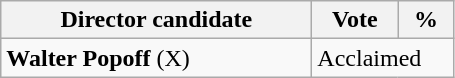<table class="wikitable">
<tr>
<th width="200px">Director candidate</th>
<th width="50px">Vote</th>
<th width="30px">%</th>
</tr>
<tr>
<td><strong>Walter Popoff</strong> (X) </td>
<td colspan="2">Acclaimed</td>
</tr>
</table>
